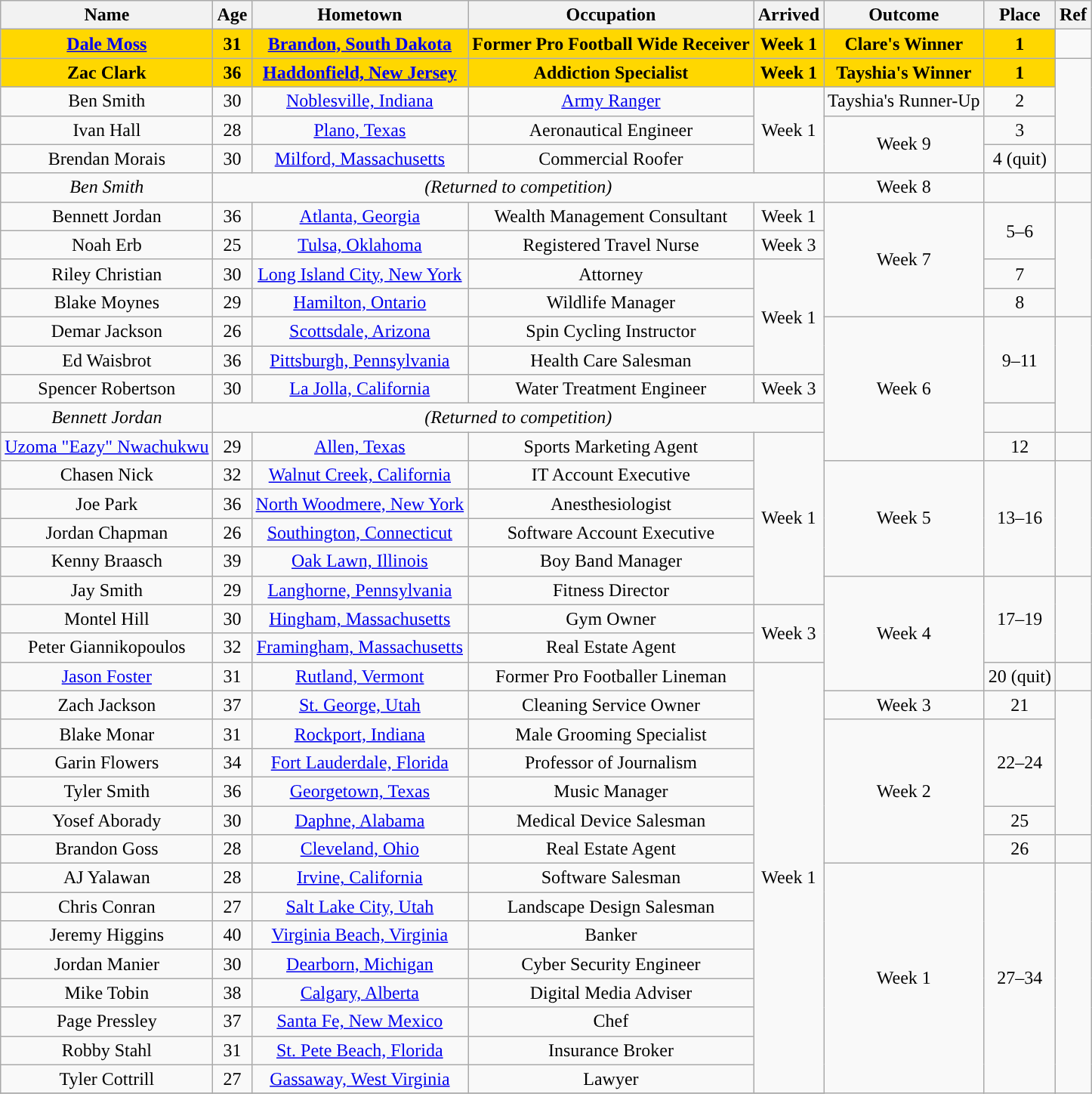<table class="wikitable sortable" style="text-align:center;">
<tr>
<th>Name</th>
<th>Age</th>
<th>Hometown</th>
<th>Occupation</th>
<th>Arrived</th>
<th>Outcome</th>
<th>Place</th>
<th>Ref</th>
</tr>
<tr>
<td bgcolor="gold"><strong><a href='#'>Dale Moss</a></strong></td>
<td bgcolor="gold"><strong>31</strong></td>
<td bgcolor="gold"><strong><a href='#'>Brandon, South Dakota</a></strong></td>
<td bgcolor="gold"><strong>Former Pro Football Wide Receiver</strong></td>
<td bgcolor="gold"><strong>Week 1</strong></td>
<td bgcolor="gold"><strong>Clare's Winner</strong></td>
<td bgcolor="gold"><strong>1</strong></td>
<td></td>
</tr>
<tr>
<td bgcolor="gold"><strong>Zac Clark</strong></td>
<td bgcolor="gold"><strong>36</strong></td>
<td bgcolor="gold"><strong><a href='#'>Haddonfield, New Jersey</a></strong></td>
<td bgcolor="gold"><strong>Addiction Specialist</strong></td>
<td bgcolor="gold"><strong>Week 1</strong></td>
<td bgcolor="gold"><strong>Tayshia's Winner</strong></td>
<td bgcolor="gold"><strong>1</strong></td>
<td rowspan="3"></td>
</tr>
<tr>
<td>Ben Smith</td>
<td>30</td>
<td><a href='#'>Noblesville, Indiana</a></td>
<td><a href='#'>Army Ranger</a></td>
<td rowspan="3">Week 1</td>
<td>Tayshia's Runner-Up</td>
<td>2</td>
</tr>
<tr>
<td>Ivan Hall</td>
<td>28</td>
<td><a href='#'>Plano, Texas</a></td>
<td>Aeronautical Engineer</td>
<td rowspan="2">Week 9</td>
<td>3</td>
</tr>
<tr>
<td>Brendan Morais</td>
<td>30</td>
<td><a href='#'>Milford, Massachusetts</a></td>
<td>Commercial Roofer</td>
<td>4 (quit)</td>
<td></td>
</tr>
<tr>
<td><em>Ben Smith</em></td>
<td colspan="4"><em>(Returned to competition)</em></td>
<td>Week 8</td>
<td></td>
<td></td>
</tr>
<tr>
<td>Bennett Jordan</td>
<td>36</td>
<td><a href='#'>Atlanta, Georgia</a></td>
<td>Wealth Management Consultant</td>
<td>Week 1</td>
<td rowspan="4">Week 7</td>
<td rowspan="2">5–6</td>
<td rowspan="4"></td>
</tr>
<tr>
<td>Noah Erb</td>
<td>25</td>
<td><a href='#'>Tulsa, Oklahoma</a></td>
<td>Registered Travel Nurse</td>
<td>Week 3</td>
</tr>
<tr>
<td>Riley Christian</td>
<td>30</td>
<td><a href='#'>Long Island City, New York</a></td>
<td>Attorney</td>
<td rowspan="4">Week 1</td>
<td>7</td>
</tr>
<tr>
<td>Blake Moynes</td>
<td>29</td>
<td><a href='#'>Hamilton, Ontario</a></td>
<td>Wildlife Manager</td>
<td>8</td>
</tr>
<tr>
<td>Demar Jackson</td>
<td>26</td>
<td><a href='#'>Scottsdale, Arizona</a></td>
<td>Spin Cycling Instructor</td>
<td rowspan="5">Week 6</td>
<td rowspan="3">9–11</td>
<td rowspan="4"></td>
</tr>
<tr>
<td>Ed Waisbrot</td>
<td>36</td>
<td><a href='#'>Pittsburgh, Pennsylvania</a></td>
<td>Health Care Salesman</td>
</tr>
<tr>
<td>Spencer Robertson</td>
<td>30</td>
<td><a href='#'>La Jolla, California</a></td>
<td>Water Treatment Engineer</td>
<td>Week 3</td>
</tr>
<tr>
<td><em>Bennett Jordan</em></td>
<td colspan="4"><em>(Returned to competition)</em></td>
<td></td>
</tr>
<tr>
<td><a href='#'>Uzoma "Eazy" Nwachukwu</a></td>
<td>29</td>
<td><a href='#'>Allen, Texas</a></td>
<td>Sports Marketing Agent</td>
<td rowspan="6">Week 1</td>
<td>12</td>
<td></td>
</tr>
<tr>
<td>Chasen Nick</td>
<td>32</td>
<td><a href='#'>Walnut Creek, California</a></td>
<td>IT Account Executive</td>
<td rowspan="4">Week 5</td>
<td rowspan="4">13–16</td>
<td rowspan="4"></td>
</tr>
<tr>
<td>Joe Park</td>
<td>36</td>
<td><a href='#'>North Woodmere, New York</a></td>
<td>Anesthesiologist</td>
</tr>
<tr>
<td>Jordan Chapman</td>
<td>26</td>
<td><a href='#'>Southington, Connecticut</a></td>
<td>Software Account Executive</td>
</tr>
<tr>
<td>Kenny Braasch</td>
<td>39</td>
<td><a href='#'>Oak Lawn, Illinois</a></td>
<td>Boy Band Manager</td>
</tr>
<tr>
<td>Jay Smith</td>
<td>29</td>
<td><a href='#'>Langhorne, Pennsylvania</a></td>
<td>Fitness Director</td>
<td rowspan="4">Week 4</td>
<td rowspan="3">17–19</td>
<td rowspan="3"></td>
</tr>
<tr>
<td>Montel Hill</td>
<td>30</td>
<td><a href='#'>Hingham, Massachusetts</a></td>
<td>Gym Owner</td>
<td rowspan="2">Week 3</td>
</tr>
<tr>
<td>Peter Giannikopoulos</td>
<td>32</td>
<td><a href='#'>Framingham, Massachusetts</a></td>
<td>Real Estate Agent</td>
</tr>
<tr>
<td><a href='#'>Jason Foster</a></td>
<td>31</td>
<td><a href='#'>Rutland, Vermont</a></td>
<td>Former Pro Footballer Lineman</td>
<td rowspan="15">Week 1</td>
<td>20 (quit)</td>
<td></td>
</tr>
<tr>
<td>Zach Jackson</td>
<td>37</td>
<td><a href='#'>St. George, Utah</a></td>
<td>Cleaning Service Owner</td>
<td>Week 3</td>
<td>21</td>
<td rowspan="5"></td>
</tr>
<tr>
<td>Blake Monar</td>
<td>31</td>
<td><a href='#'>Rockport, Indiana</a></td>
<td>Male Grooming Specialist</td>
<td rowspan="5">Week 2</td>
<td rowspan="3">22–24</td>
</tr>
<tr>
<td>Garin Flowers</td>
<td>34</td>
<td><a href='#'>Fort Lauderdale, Florida</a></td>
<td>Professor of Journalism</td>
</tr>
<tr>
<td>Tyler Smith</td>
<td>36</td>
<td><a href='#'>Georgetown, Texas</a></td>
<td>Music Manager</td>
</tr>
<tr>
<td>Yosef Aborady</td>
<td>30</td>
<td><a href='#'>Daphne, Alabama</a></td>
<td>Medical Device Salesman</td>
<td>25</td>
</tr>
<tr>
<td>Brandon Goss</td>
<td>28</td>
<td><a href='#'>Cleveland, Ohio</a></td>
<td>Real Estate Agent</td>
<td>26</td>
<td></td>
</tr>
<tr>
<td>AJ Yalawan</td>
<td>28</td>
<td><a href='#'>Irvine, California</a></td>
<td>Software Salesman</td>
<td rowspan="9">Week 1</td>
<td rowspan =9>27–34</td>
<td rowspan="9"></td>
</tr>
<tr>
<td>Chris Conran</td>
<td>27</td>
<td><a href='#'>Salt Lake City, Utah</a></td>
<td>Landscape Design Salesman</td>
</tr>
<tr>
<td>Jeremy Higgins</td>
<td>40</td>
<td><a href='#'>Virginia Beach, Virginia</a></td>
<td>Banker</td>
</tr>
<tr>
<td>Jordan Manier</td>
<td>30</td>
<td><a href='#'>Dearborn, Michigan</a></td>
<td>Cyber Security Engineer</td>
</tr>
<tr>
<td>Mike Tobin</td>
<td>38</td>
<td><a href='#'>Calgary, Alberta</a></td>
<td>Digital Media Adviser</td>
</tr>
<tr>
<td>Page Pressley</td>
<td>37</td>
<td><a href='#'>Santa Fe, New Mexico</a></td>
<td>Chef</td>
</tr>
<tr>
<td>Robby Stahl</td>
<td>31</td>
<td><a href='#'>St. Pete Beach, Florida</a></td>
<td>Insurance Broker</td>
</tr>
<tr>
<td>Tyler Cottrill</td>
<td>27</td>
<td><a href='#'>Gassaway, West Virginia</a></td>
<td>Lawyer</td>
</tr>
<tr>
</tr>
</table>
